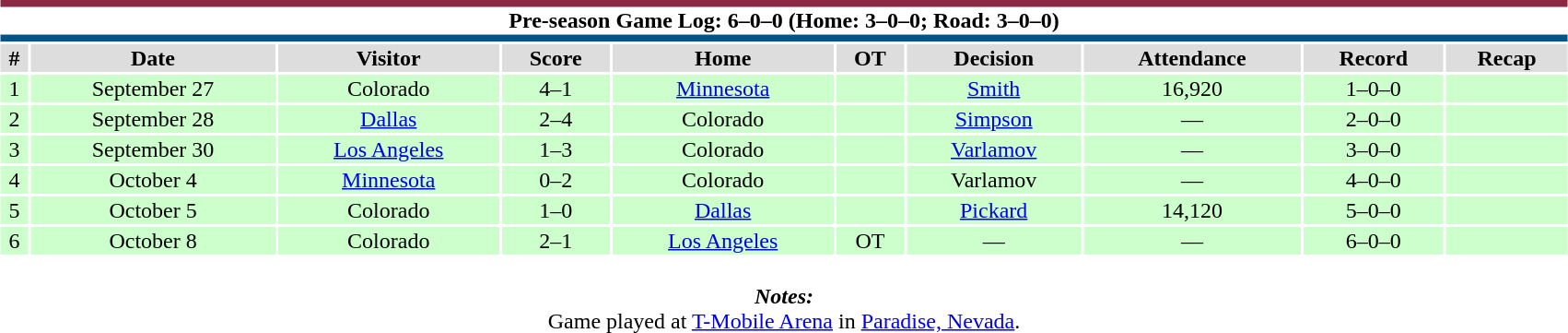<table class="toccolours collapsible collapsed" style="width:90%; clear:both; margin:1.5em auto; text-align:center;">
<tr>
<th colspan=10 style="background:#fff; border-top:#8B2942 5px solid; border-bottom:#01548A 5px solid;">Pre-season Game Log: 6–0–0 (Home: 3–0–0; Road: 3–0–0)</th>
</tr>
<tr style="background:#ddd;">
<th>#</th>
<th>Date</th>
<th>Visitor</th>
<th>Score</th>
<th>Home</th>
<th>OT</th>
<th>Decision</th>
<th>Attendance</th>
<th>Record</th>
<th>Recap</th>
</tr>
<tr style="background:#cfc;">
<td>1</td>
<td>September 27</td>
<td>Colorado</td>
<td>4–1</td>
<td><a href='#'>Minnesota</a></td>
<td></td>
<td><a href='#'>Smith</a></td>
<td>16,920</td>
<td>1–0–0</td>
<td></td>
</tr>
<tr style="background:#cfc;">
<td>2</td>
<td>September 28</td>
<td><a href='#'>Dallas</a></td>
<td>2–4</td>
<td>Colorado</td>
<td></td>
<td><a href='#'>Simpson</a></td>
<td>—</td>
<td>2–0–0</td>
<td></td>
</tr>
<tr style="background:#cfc;">
<td>3</td>
<td>September 30</td>
<td><a href='#'>Los Angeles</a></td>
<td>1–3</td>
<td>Colorado</td>
<td></td>
<td><a href='#'>Varlamov</a></td>
<td>—</td>
<td>3–0–0</td>
<td></td>
</tr>
<tr style="background:#cfc;">
<td>4</td>
<td>October 4</td>
<td><a href='#'>Minnesota</a></td>
<td>0–2</td>
<td>Colorado</td>
<td></td>
<td>Varlamov</td>
<td>—</td>
<td>4–0–0</td>
<td></td>
</tr>
<tr style="background:#cfc;">
<td>5</td>
<td>October 5</td>
<td>Colorado</td>
<td>1–0</td>
<td><a href='#'>Dallas</a></td>
<td></td>
<td><a href='#'>Pickard</a></td>
<td>14,120</td>
<td>5–0–0</td>
<td></td>
</tr>
<tr style="background:#cfc;">
<td>6</td>
<td>October 8</td>
<td>Colorado</td>
<td>2–1</td>
<td><a href='#'>Los Angeles</a></td>
<td>OT</td>
<td>—</td>
<td>—</td>
<td>6–0–0</td>
<td></td>
</tr>
<tr>
<td colspan="10" style="text-align:center;"><br><strong><em>Notes:</em></strong><br>
Game played at <a href='#'>T-Mobile Arena</a> in <a href='#'>Paradise, Nevada</a>.</td>
</tr>
</table>
